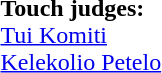<table style="width:100%; font-size:100%;">
<tr>
<td><br><strong>Touch judges:</strong>
<br> <a href='#'>Tui Komiti</a>
<br> <a href='#'>Kelekolio Petelo</a></td>
</tr>
</table>
